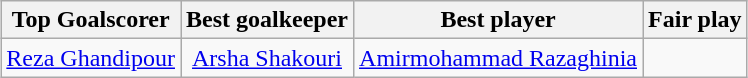<table class="wikitable" style="text-align: center; margin: 0 auto;">
<tr>
<th>Top Goalscorer</th>
<th>Best goalkeeper</th>
<th>Best player</th>
<th>Fair play</th>
</tr>
<tr>
<td> <a href='#'>Reza Ghandipour</a></td>
<td> <a href='#'>Arsha Shakouri</a></td>
<td> <a href='#'>Amirmohammad Razaghinia</a></td>
<td></td>
</tr>
</table>
